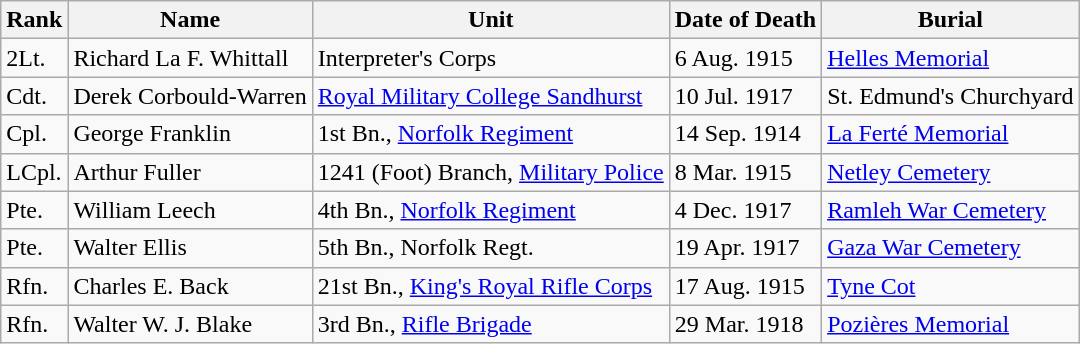<table class="wikitable">
<tr>
<th>Rank</th>
<th>Name</th>
<th>Unit</th>
<th>Date of Death</th>
<th>Burial</th>
</tr>
<tr>
<td>2Lt.</td>
<td>Richard La F. Whittall</td>
<td>Interpreter's Corps</td>
<td>6 Aug. 1915</td>
<td><a href='#'>Helles Memorial</a></td>
</tr>
<tr>
<td>Cdt.</td>
<td>Derek Corbould-Warren</td>
<td><a href='#'>Royal Military College Sandhurst</a></td>
<td>10 Jul. 1917</td>
<td>St. Edmund's Churchyard</td>
</tr>
<tr>
<td>Cpl.</td>
<td>George Franklin</td>
<td>1st Bn., <a href='#'>Norfolk Regiment</a></td>
<td>14 Sep. 1914</td>
<td><a href='#'>La Ferté Memorial</a></td>
</tr>
<tr>
<td>LCpl.</td>
<td>Arthur Fuller</td>
<td>1241 (Foot) Branch, <a href='#'>Military Police</a></td>
<td>8 Mar. 1915</td>
<td><a href='#'>Netley Cemetery</a></td>
</tr>
<tr>
<td>Pte.</td>
<td>William Leech</td>
<td>4th Bn., <a href='#'>Norfolk Regiment</a></td>
<td>4 Dec. 1917</td>
<td><a href='#'>Ramleh War Cemetery</a></td>
</tr>
<tr>
<td>Pte.</td>
<td>Walter Ellis</td>
<td>5th Bn., Norfolk Regt.</td>
<td>19 Apr. 1917</td>
<td><a href='#'>Gaza War Cemetery</a></td>
</tr>
<tr>
<td>Rfn.</td>
<td>Charles E. Back</td>
<td>21st Bn., <a href='#'>King's Royal Rifle Corps</a></td>
<td>17 Aug. 1915</td>
<td><a href='#'>Tyne Cot</a></td>
</tr>
<tr>
<td>Rfn.</td>
<td>Walter W. J. Blake</td>
<td>3rd Bn., <a href='#'>Rifle Brigade</a></td>
<td>29 Mar. 1918</td>
<td><a href='#'>Pozières Memorial</a></td>
</tr>
</table>
